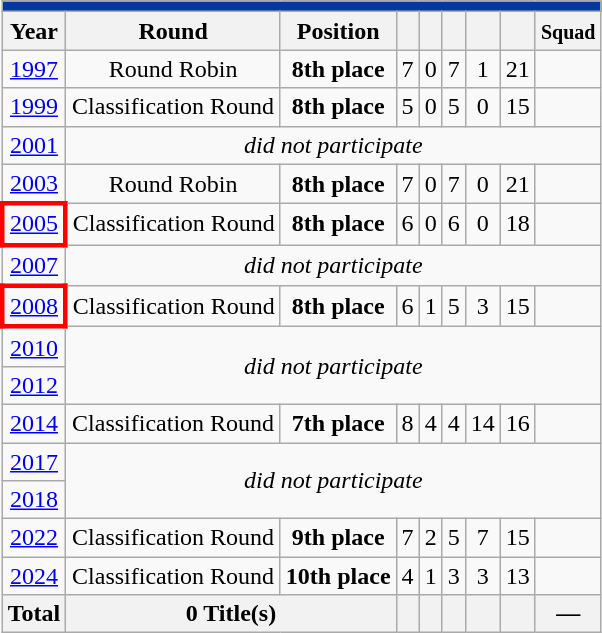<table class="wikitable" style="text-align: center;">
<tr>
<th colspan=9 style="background:#0038A8; color:#FFFFFF;"><a href='#'></a></th>
</tr>
<tr>
<th>Year</th>
<th>Round</th>
<th>Position</th>
<th></th>
<th></th>
<th></th>
<th></th>
<th></th>
<th><small>Squad</small></th>
</tr>
<tr>
<td> <a href='#'>1997</a></td>
<td>Round Robin</td>
<td><strong>8th place</strong></td>
<td>7</td>
<td>0</td>
<td>7</td>
<td>1</td>
<td>21</td>
<td></td>
</tr>
<tr>
<td> <a href='#'>1999</a></td>
<td>Classification Round</td>
<td><strong>8th place</strong></td>
<td>5</td>
<td>0</td>
<td>5</td>
<td>0</td>
<td>15</td>
<td></td>
</tr>
<tr>
<td> <a href='#'>2001</a></td>
<td colspan=8><em>did not participate</em></td>
</tr>
<tr>
<td> <a href='#'>2003</a></td>
<td>Round Robin</td>
<td><strong>8th place</strong></td>
<td>7</td>
<td>0</td>
<td>7</td>
<td>0</td>
<td>21</td>
<td></td>
</tr>
<tr>
<td style="border: 3px solid red"> <a href='#'>2005</a></td>
<td>Classification Round</td>
<td><strong>8th place</strong></td>
<td>6</td>
<td>0</td>
<td>6</td>
<td>0</td>
<td>18</td>
<td></td>
</tr>
<tr>
<td> <a href='#'>2007</a></td>
<td colspan=8><em>did not participate</em></td>
</tr>
<tr>
<td style="border: 3px solid red"> <a href='#'>2008</a></td>
<td>Classification Round</td>
<td><strong>8th place</strong></td>
<td>6</td>
<td>1</td>
<td>5</td>
<td>3</td>
<td>15</td>
<td></td>
</tr>
<tr>
<td> <a href='#'>2010</a></td>
<td rowspan=2 colspan=8><em>did not participate</em></td>
</tr>
<tr>
<td> <a href='#'>2012</a></td>
</tr>
<tr>
<td> <a href='#'>2014</a></td>
<td>Classification Round</td>
<td><strong>7th place</strong></td>
<td>8</td>
<td>4</td>
<td>4</td>
<td>14</td>
<td>16</td>
<td></td>
</tr>
<tr>
<td> <a href='#'>2017</a></td>
<td rowspan=2 colspan=8><em>did not participate</em></td>
</tr>
<tr>
<td> <a href='#'>2018</a></td>
</tr>
<tr>
<td> <a href='#'>2022</a></td>
<td>Classification Round</td>
<td><strong>9th place</strong></td>
<td>7</td>
<td>2</td>
<td>5</td>
<td>7</td>
<td>15</td>
<td></td>
</tr>
<tr>
<td> <a href='#'>2024</a></td>
<td>Classification Round</td>
<td><strong>10th place</strong></td>
<td>4</td>
<td>1</td>
<td>3</td>
<td>3</td>
<td>13</td>
<td></td>
</tr>
<tr>
<th>Total</th>
<th colspan=2>0 Title(s)</th>
<th></th>
<th></th>
<th></th>
<th></th>
<th></th>
<th>—</th>
</tr>
</table>
